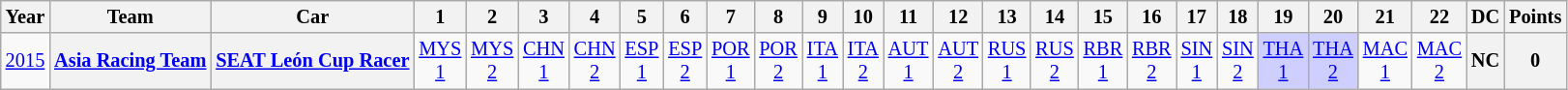<table class="wikitable" style="text-align:center; font-size:85%">
<tr>
<th>Year</th>
<th>Team</th>
<th>Car</th>
<th>1</th>
<th>2</th>
<th>3</th>
<th>4</th>
<th>5</th>
<th>6</th>
<th>7</th>
<th>8</th>
<th>9</th>
<th>10</th>
<th>11</th>
<th>12</th>
<th>13</th>
<th>14</th>
<th>15</th>
<th>16</th>
<th>17</th>
<th>18</th>
<th>19</th>
<th>20</th>
<th>21</th>
<th>22</th>
<th>DC</th>
<th>Points</th>
</tr>
<tr>
<td><a href='#'>2015</a></td>
<th><a href='#'>Asia Racing Team</a></th>
<th><a href='#'>SEAT León Cup Racer</a></th>
<td style="background:#;"><a href='#'>MYS<br>1</a></td>
<td style="background:#;"><a href='#'>MYS<br>2</a></td>
<td style="background:#;"><a href='#'>CHN<br>1</a></td>
<td style="background:#;"><a href='#'>CHN<br>2</a></td>
<td style="background:#;"><a href='#'>ESP<br>1</a></td>
<td style="background:#;"><a href='#'>ESP<br>2</a></td>
<td style="background:#;"><a href='#'>POR<br>1</a></td>
<td style="background:#;"><a href='#'>POR<br>2</a></td>
<td style="background:#;"><a href='#'>ITA<br>1</a></td>
<td style="background:#;"><a href='#'>ITA<br>2</a></td>
<td style="background:#;"><a href='#'>AUT<br>1</a></td>
<td style="background:#;"><a href='#'>AUT<br>2</a></td>
<td style="background:#;"><a href='#'>RUS<br>1</a></td>
<td style="background:#;"><a href='#'>RUS<br>2</a></td>
<td style="background:#;"><a href='#'>RBR<br>1</a></td>
<td style="background:#;"><a href='#'>RBR<br>2</a></td>
<td style="background:#;"><a href='#'>SIN<br>1</a></td>
<td style="background:#;"><a href='#'>SIN<br>2</a></td>
<td style="background:#CFCFFF;"><a href='#'>THA<br>1</a><br></td>
<td style="background:#CFCFFF;"><a href='#'>THA<br>2</a><br></td>
<td style="background:#;"><a href='#'>MAC<br>1</a></td>
<td style="background:#;"><a href='#'>MAC<br>2</a></td>
<th>NC</th>
<th>0</th>
</tr>
</table>
